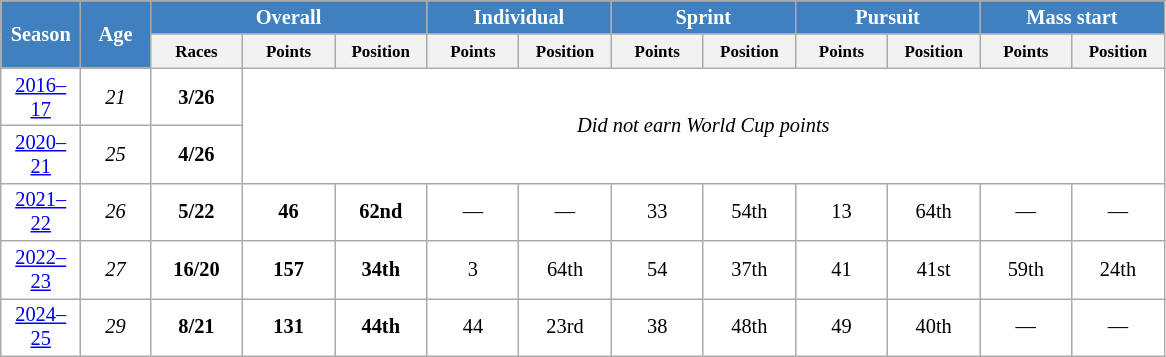<table class="wikitable" style="font-size:85%; text-align:center; border:grey solid 1px; border-collapse:collapse; background:#ffffff;">
<tr class="hintergrundfarbe5">
</tr>
<tr style="background:#efefef;">
<th style="background-color:#4180be; color:white; width:40px;" rowspan="2"> Season </th>
<th style="background-color:#4180be; color:white; width:40px;" rowspan="2">Age</th>
<th colspan="3" style="background-color:#4180be; color:white; width:115px;">Overall</th>
<th colspan="2" style="background-color:#4180be; color:white; width:115px;">Individual</th>
<th colspan="2" style="background-color:#4180be; color:white; width:115px;">Sprint</th>
<th colspan="2" style="background-color:#4180be; color:white; width:115px;">Pursuit</th>
<th colspan="2" style="background-color:#4180be; color:white; width:115px;">Mass start</th>
</tr>
<tr class="hintergrundfarbe5">
<th style="width:55px;"><small>Races</small></th>
<th style="width:55px;"><small>Points</small></th>
<th style="width:55px;"><small>Position</small></th>
<th style="width:55px;"><small>Points</small></th>
<th style="width:55px;"><small>Position</small></th>
<th style="width:55px;"><small>Points</small></th>
<th style="width:55px;"><small>Position</small></th>
<th style="width:55px;"><small>Points</small></th>
<th style="width:55px;"><small>Position</small></th>
<th style="width:55px;"><small>Points</small></th>
<th style="width:55px;"><small>Position</small></th>
</tr>
<tr>
<td><a href='#'>2016–17</a></td>
<td><em>21</em></td>
<td><strong>3/26</strong></td>
<td colspan=10 rowspan=2 align=center><em>Did not earn World Cup points</em></td>
</tr>
<tr>
<td><a href='#'>2020–21</a></td>
<td><em>25</em></td>
<td><strong>4/26</strong></td>
</tr>
<tr>
<td><a href='#'>2021–22</a></td>
<td><em>26</em></td>
<td><strong>5/22</strong></td>
<td><strong>46</strong></td>
<td><strong>62nd</strong></td>
<td>—</td>
<td>—</td>
<td>33</td>
<td>54th</td>
<td>13</td>
<td>64th</td>
<td>—</td>
<td>—</td>
</tr>
<tr>
<td><a href='#'>2022–23</a></td>
<td><em>27</em></td>
<td><strong>16/20</strong></td>
<td><strong>157</strong></td>
<td><strong>34th</strong></td>
<td>3</td>
<td>64th</td>
<td>54</td>
<td>37th</td>
<td>41</td>
<td>41st</td>
<td>59th</td>
<td>24th</td>
</tr>
<tr>
<td><a href='#'>2024–25</a></td>
<td><em>29</em></td>
<td><strong>8/21</strong></td>
<td><strong>131</strong></td>
<td><strong>44th</strong></td>
<td>44</td>
<td>23rd</td>
<td>38</td>
<td>48th</td>
<td>49</td>
<td>40th</td>
<td>—</td>
<td>—</td>
</tr>
</table>
